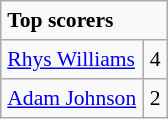<table border="2" cellpadding="4" cellspacing="0" style="float:right; text-align:left; margin: 0 0 1em 1em; background: #f9f9f9; border: 1px #aaa solid; border-collapse: collapse; font-size:90%;">
<tr>
<th colspan=2>Top scorers</th>
</tr>
<tr>
<td> <a href='#'>Rhys Williams</a></td>
<td>4</td>
</tr>
<tr>
<td> <a href='#'>Adam Johnson</a></td>
<td>2</td>
</tr>
</table>
